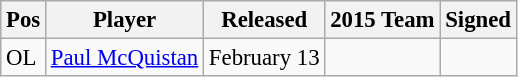<table class="wikitable" style="font-size: 95%;">
<tr>
<th>Pos</th>
<th>Player</th>
<th>Released</th>
<th>2015 Team</th>
<th>Signed</th>
</tr>
<tr>
<td>OL</td>
<td><a href='#'>Paul McQuistan</a></td>
<td>February 13</td>
<td></td>
<td></td>
</tr>
</table>
